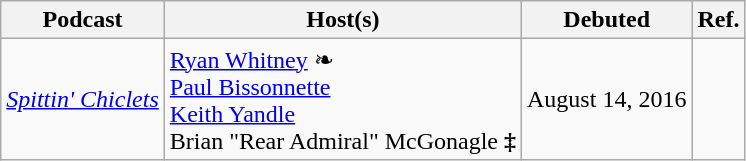<table class="wikitable sortable"  border="1">
<tr align="center">
<th>Podcast</th>
<th>Host(s)</th>
<th>Debuted</th>
<th>Ref.</th>
</tr>
<tr>
<td><em><a href='#'>Spittin' Chiclets</a></em></td>
<td><a href='#'>Ryan Whitney</a> ❧<br><a href='#'>Paul Bissonnette</a><br><a href='#'>Keith Yandle</a><br>Brian "Rear Admiral" McGonagle <strong>‡</strong></td>
<td align="right">August 14, 2016</td>
<td align="center"></td>
</tr>
</table>
